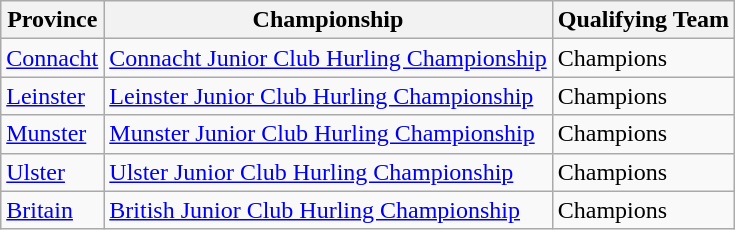<table class=wikitable>
<tr>
<th>Province</th>
<th>Championship</th>
<th>Qualifying Team</th>
</tr>
<tr>
<td> <a href='#'>Connacht</a></td>
<td><a href='#'>Connacht Junior Club Hurling Championship</a></td>
<td>Champions</td>
</tr>
<tr>
<td> <a href='#'>Leinster</a></td>
<td><a href='#'>Leinster Junior Club Hurling Championship</a></td>
<td>Champions</td>
</tr>
<tr>
<td> <a href='#'>Munster</a></td>
<td><a href='#'>Munster Junior Club Hurling Championship</a></td>
<td>Champions</td>
</tr>
<tr>
<td> <a href='#'>Ulster</a></td>
<td><a href='#'>Ulster Junior Club Hurling Championship</a></td>
<td>Champions</td>
</tr>
<tr>
<td> <a href='#'>Britain</a></td>
<td><a href='#'>British Junior Club Hurling Championship</a></td>
<td>Champions</td>
</tr>
</table>
